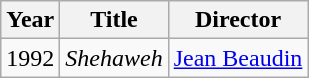<table class="wikitable">
<tr>
<th>Year</th>
<th>Title</th>
<th>Director</th>
</tr>
<tr>
<td>1992</td>
<td><em>Shehaweh</em></td>
<td><a href='#'>Jean Beaudin</a></td>
</tr>
</table>
